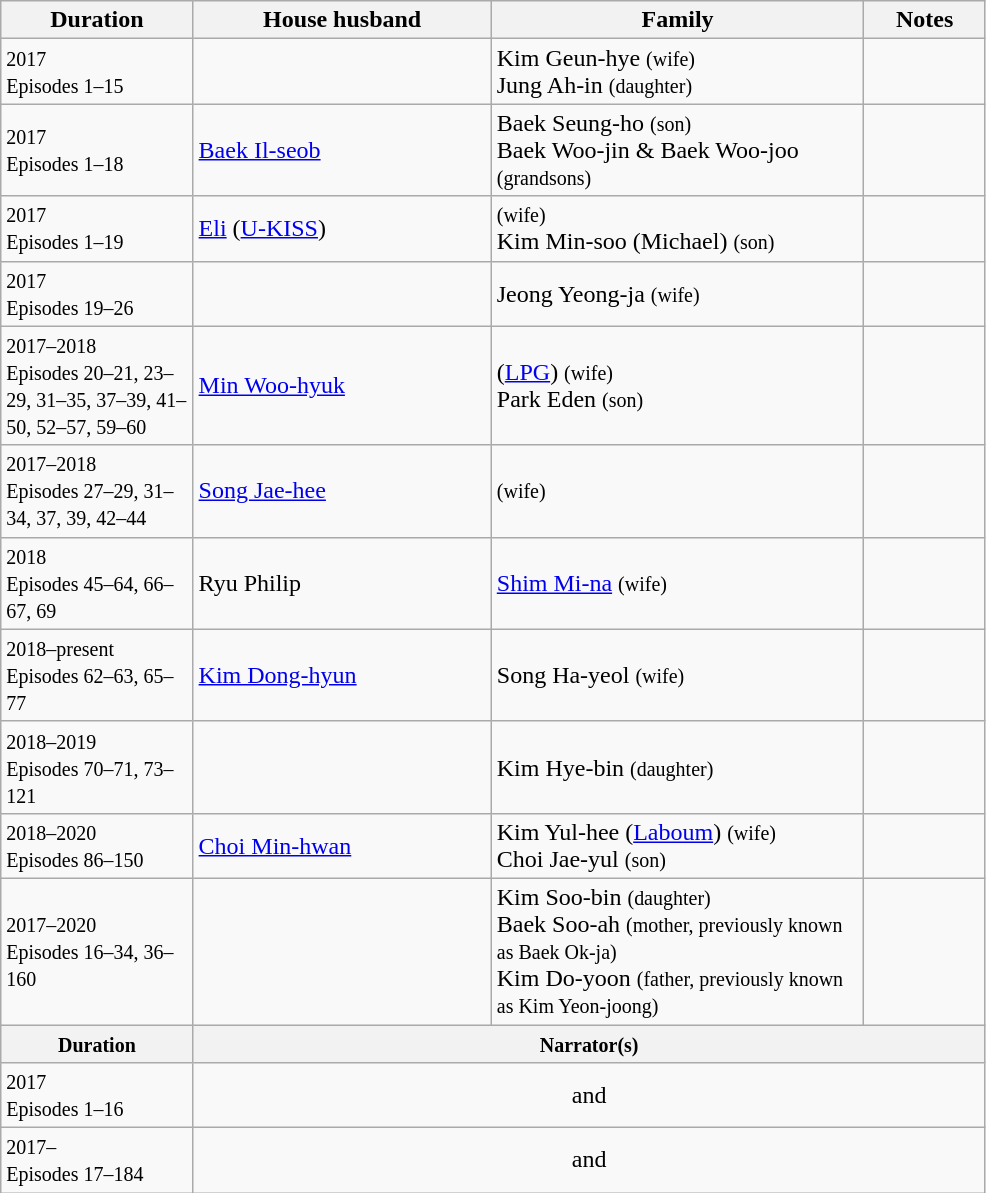<table class="wikitable plainrowheaders" style="width:52%;">
<tr>
<th scope="col"  style="width:10%;">Duration</th>
<th scope="col"  style="width:16%;">House husband</th>
<th scope="col"  style="width:20%;">Family</th>
<th scope="col"  style="width:6%">Notes</th>
</tr>
<tr>
<td><small>2017<br>Episodes 1–15</small></td>
<td></td>
<td>Kim Geun-hye <small>(wife)</small><br>Jung Ah-in <small>(daughter)</small></td>
<td></td>
</tr>
<tr>
<td><small>2017<br>Episodes 1–18</small></td>
<td><a href='#'>Baek Il-seob</a></td>
<td>Baek Seung-ho <small>(son)</small><br>Baek Woo-jin & Baek Woo-joo <small>(grandsons)</small></td>
<td></td>
</tr>
<tr>
<td><small>2017<br>Episodes 1–19</small></td>
<td><a href='#'>Eli</a> (<a href='#'>U-KISS</a>)</td>
<td> <small>(wife)</small><br>Kim Min-soo (Michael) <small>(son)</small></td>
<td></td>
</tr>
<tr>
<td><small>2017<br>Episodes 19–26</small></td>
<td></td>
<td>Jeong Yeong-ja <small>(wife)</small></td>
<td></td>
</tr>
<tr>
<td><small>2017–2018<br>Episodes 20–21, 23–29, 31–35, 37–39, 41–50, 52–57, 59–60</small></td>
<td><a href='#'>Min Woo-hyuk</a></td>
<td> (<a href='#'>LPG</a>) <small>(wife)</small><br>Park Eden <small>(son)</small></td>
<td></td>
</tr>
<tr>
<td><small>2017–2018<br>Episodes 27–29, 31–34, 37, 39, 42–44</small></td>
<td><a href='#'>Song Jae-hee</a></td>
<td> <small>(wife)</small></td>
<td></td>
</tr>
<tr>
<td><small>2018<br>Episodes 45–64, 66–67, 69</small></td>
<td>Ryu Philip</td>
<td><a href='#'>Shim Mi-na</a> <small>(wife)</small></td>
<td></td>
</tr>
<tr>
<td><small>2018–present<br>Episodes 62–63, 65–77</small></td>
<td><a href='#'>Kim Dong-hyun</a></td>
<td>Song Ha-yeol <small>(wife)</small></td>
<td></td>
</tr>
<tr>
<td><small>2018–2019<br>Episodes 70–71, 73–121</small></td>
<td></td>
<td>Kim Hye-bin <small>(daughter)</small></td>
<td></td>
</tr>
<tr>
<td><small>2018–2020<br>Episodes 86–150</small></td>
<td><a href='#'>Choi Min-hwan</a></td>
<td>Kim Yul-hee (<a href='#'>Laboum</a>) <small>(wife)</small><br>Choi Jae-yul <small>(son)</small></td>
<td></td>
</tr>
<tr>
<td><small>2017–2020<br>Episodes 16–34, 36–160</small></td>
<td></td>
<td>Kim Soo-bin <small>(daughter)</small><br>Baek Soo-ah <small>(mother, previously known as Baek Ok-ja)</small><br>
Kim Do-yoon <small>(father, previously known as Kim Yeon-joong)</small></td>
<td></td>
</tr>
<tr>
<th scope="col"><small>Duration</small></th>
<th colspan="3" scope="col"><small>Narrator(s)</small></th>
</tr>
<tr>
<td><small>2017<br>Episodes 1–16</small></td>
<td colspan="3" style="text-align:center;"> and </td>
</tr>
<tr>
<td><small>2017–<br>Episodes 17–184</small></td>
<td colspan="3" style="text-align:center;"> and </td>
</tr>
</table>
